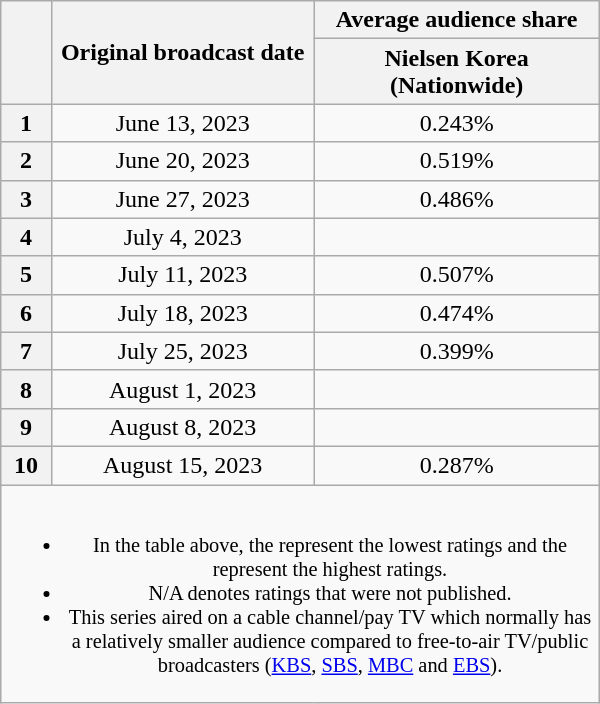<table class="wikitable" style="width:400px; text-align:center">
<tr>
<th scope="col" rowspan="2"></th>
<th scope="col" rowspan="2">Original broadcast date</th>
<th scope="col">Average audience share</th>
</tr>
<tr>
<th scope="col">Nielsen Korea<br>(Nationwide)</th>
</tr>
<tr>
<th scope="col">1</th>
<td>June 13, 2023</td>
<td>0.243%</td>
</tr>
<tr>
<th scope="col">2</th>
<td>June 20, 2023</td>
<td>0.519%</td>
</tr>
<tr>
<th scope="col">3</th>
<td>June 27, 2023</td>
<td>0.486%</td>
</tr>
<tr>
<th scope="col">4</th>
<td>July 4, 2023</td>
<td><strong></strong></td>
</tr>
<tr>
<th scope="col">5</th>
<td>July 11, 2023</td>
<td>0.507%</td>
</tr>
<tr>
<th scope="col">6</th>
<td>July 18, 2023</td>
<td>0.474%</td>
</tr>
<tr>
<th scope="col">7</th>
<td>July 25, 2023</td>
<td>0.399%</td>
</tr>
<tr>
<th scope="col">8</th>
<td>August 1, 2023</td>
<td></td>
</tr>
<tr>
<th scope="col">9</th>
<td>August 8, 2023</td>
<td><strong></strong></td>
</tr>
<tr>
<th scope="col">10</th>
<td>August 15, 2023</td>
<td>0.287%</td>
</tr>
<tr>
<td colspan="4" style="font-size:85%"><br><ul><li>In the table above, the <strong></strong> represent the lowest ratings and the <strong></strong> represent the highest ratings.</li><li>N/A denotes ratings that were not published.</li><li>This series aired on a cable channel/pay TV which normally has a relatively smaller audience compared to free-to-air TV/public broadcasters (<a href='#'>KBS</a>, <a href='#'>SBS</a>, <a href='#'>MBC</a> and <a href='#'>EBS</a>).</li></ul></td>
</tr>
</table>
